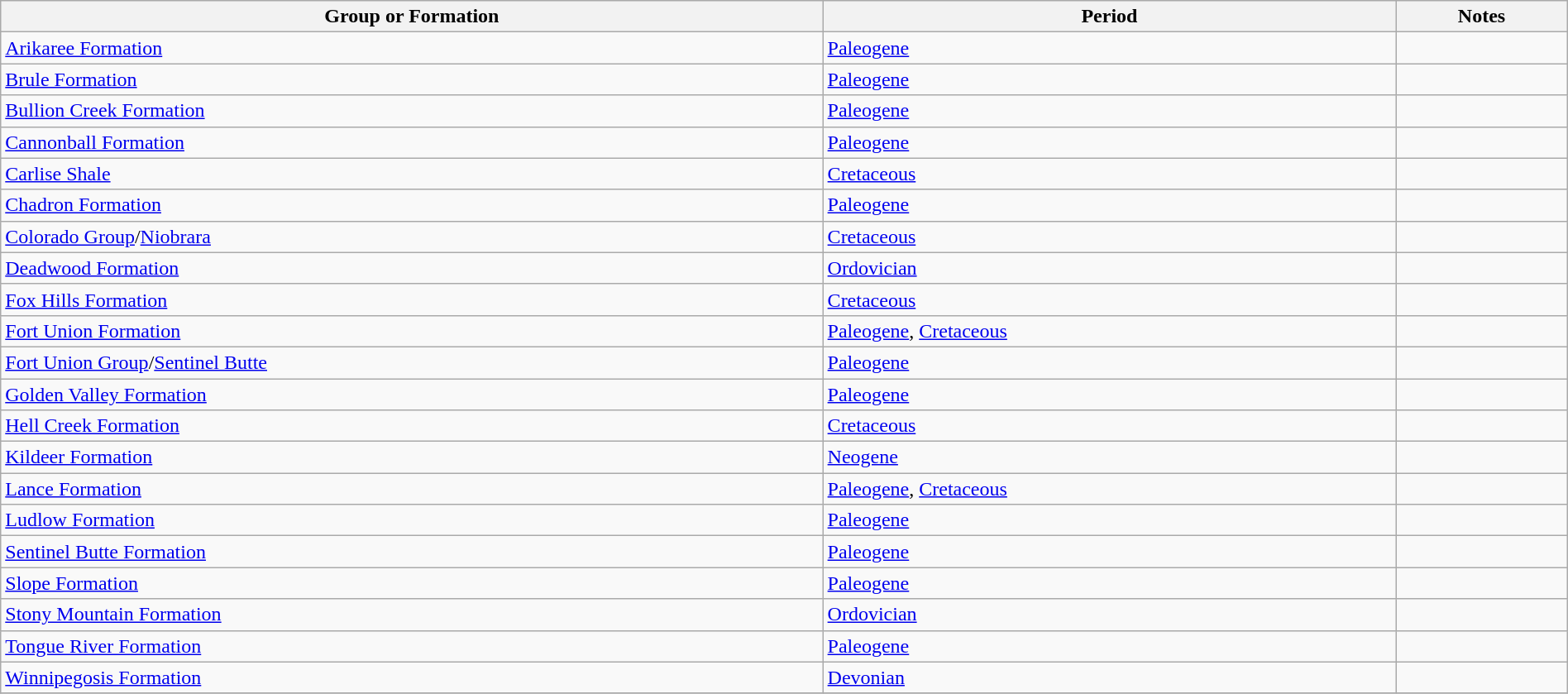<table class="wikitable sortable" style="width: 100%;">
<tr>
<th>Group or Formation</th>
<th>Period</th>
<th class="unsortable">Notes</th>
</tr>
<tr>
<td><a href='#'>Arikaree Formation</a></td>
<td><a href='#'>Paleogene</a></td>
<td></td>
</tr>
<tr>
<td><a href='#'>Brule Formation</a></td>
<td><a href='#'>Paleogene</a></td>
<td></td>
</tr>
<tr>
<td><a href='#'>Bullion Creek Formation</a></td>
<td><a href='#'>Paleogene</a></td>
<td></td>
</tr>
<tr>
<td><a href='#'>Cannonball Formation</a></td>
<td><a href='#'>Paleogene</a></td>
<td></td>
</tr>
<tr>
<td><a href='#'>Carlise Shale</a></td>
<td><a href='#'>Cretaceous</a></td>
<td></td>
</tr>
<tr>
<td><a href='#'>Chadron Formation</a></td>
<td><a href='#'>Paleogene</a></td>
<td></td>
</tr>
<tr>
<td><a href='#'>Colorado Group</a>/<a href='#'>Niobrara</a></td>
<td><a href='#'>Cretaceous</a></td>
<td></td>
</tr>
<tr>
<td><a href='#'>Deadwood Formation</a></td>
<td><a href='#'>Ordovician</a></td>
<td></td>
</tr>
<tr>
<td><a href='#'>Fox Hills Formation</a></td>
<td><a href='#'>Cretaceous</a></td>
<td></td>
</tr>
<tr>
<td><a href='#'>Fort Union Formation</a></td>
<td><a href='#'>Paleogene</a>, <a href='#'>Cretaceous</a></td>
<td></td>
</tr>
<tr>
<td><a href='#'>Fort Union Group</a>/<a href='#'>Sentinel Butte</a></td>
<td><a href='#'>Paleogene</a></td>
<td></td>
</tr>
<tr>
<td><a href='#'>Golden Valley Formation</a></td>
<td><a href='#'>Paleogene</a></td>
<td></td>
</tr>
<tr>
<td><a href='#'>Hell Creek Formation</a></td>
<td><a href='#'>Cretaceous</a></td>
<td></td>
</tr>
<tr>
<td><a href='#'>Kildeer Formation</a></td>
<td><a href='#'>Neogene</a></td>
<td></td>
</tr>
<tr>
<td><a href='#'>Lance Formation</a></td>
<td><a href='#'>Paleogene</a>, <a href='#'>Cretaceous</a></td>
<td></td>
</tr>
<tr>
<td><a href='#'>Ludlow Formation</a></td>
<td><a href='#'>Paleogene</a></td>
<td></td>
</tr>
<tr>
<td><a href='#'>Sentinel Butte Formation</a></td>
<td><a href='#'>Paleogene</a></td>
<td></td>
</tr>
<tr>
<td><a href='#'>Slope Formation</a></td>
<td><a href='#'>Paleogene</a></td>
<td></td>
</tr>
<tr>
<td><a href='#'>Stony Mountain Formation</a></td>
<td><a href='#'>Ordovician</a></td>
<td></td>
</tr>
<tr>
<td><a href='#'>Tongue River Formation</a></td>
<td><a href='#'>Paleogene</a></td>
<td></td>
</tr>
<tr>
<td><a href='#'>Winnipegosis Formation</a></td>
<td><a href='#'>Devonian</a></td>
<td></td>
</tr>
<tr>
</tr>
</table>
